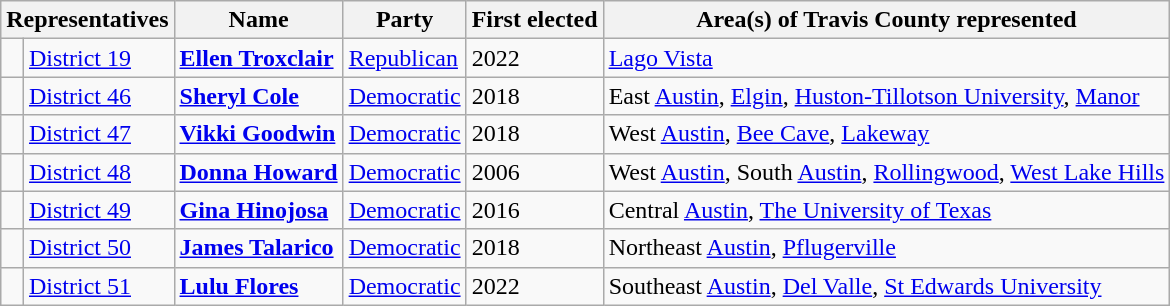<table class="wikitable sortable">
<tr>
<th colspan="2">Representatives</th>
<th>Name</th>
<th>Party</th>
<th>First elected</th>
<th>Area(s) of Travis County represented</th>
</tr>
<tr>
<td> </td>
<td><a href='#'>District 19</a></td>
<td><strong><a href='#'>Ellen Troxclair</a></strong></td>
<td><a href='#'>Republican</a></td>
<td>2022</td>
<td><a href='#'>Lago Vista</a></td>
</tr>
<tr>
<td> </td>
<td><a href='#'>District 46</a></td>
<td><strong><a href='#'>Sheryl Cole</a></strong></td>
<td><a href='#'>Democratic</a></td>
<td>2018</td>
<td>East <a href='#'>Austin</a>, <a href='#'>Elgin</a>, <a href='#'>Huston-Tillotson University</a>, <a href='#'>Manor</a></td>
</tr>
<tr>
<td> </td>
<td><a href='#'>District 47</a></td>
<td><strong><a href='#'>Vikki Goodwin</a></strong></td>
<td><a href='#'>Democratic</a></td>
<td>2018</td>
<td>West <a href='#'>Austin</a>, <a href='#'>Bee Cave</a>, <a href='#'>Lakeway</a></td>
</tr>
<tr>
<td> </td>
<td><a href='#'>District 48</a></td>
<td><strong><a href='#'>Donna Howard</a></strong></td>
<td><a href='#'>Democratic</a></td>
<td>2006</td>
<td>West <a href='#'>Austin</a>, South <a href='#'>Austin</a>, <a href='#'>Rollingwood</a>, <a href='#'>West Lake Hills</a></td>
</tr>
<tr>
<td> </td>
<td><a href='#'>District 49</a></td>
<td><strong><a href='#'>Gina Hinojosa</a></strong></td>
<td><a href='#'>Democratic</a></td>
<td>2016</td>
<td>Central <a href='#'>Austin</a>, <a href='#'>The University of Texas</a></td>
</tr>
<tr>
<td> </td>
<td><a href='#'>District 50</a></td>
<td><strong><a href='#'>James Talarico</a></strong></td>
<td><a href='#'>Democratic</a></td>
<td>2018</td>
<td>Northeast <a href='#'>Austin</a>, <a href='#'>Pflugerville</a></td>
</tr>
<tr>
<td> </td>
<td><a href='#'>District 51</a></td>
<td><strong><a href='#'>Lulu Flores</a></strong></td>
<td><a href='#'>Democratic</a></td>
<td>2022</td>
<td>Southeast <a href='#'>Austin</a>, <a href='#'>Del Valle</a>, <a href='#'>St Edwards University</a></td>
</tr>
</table>
